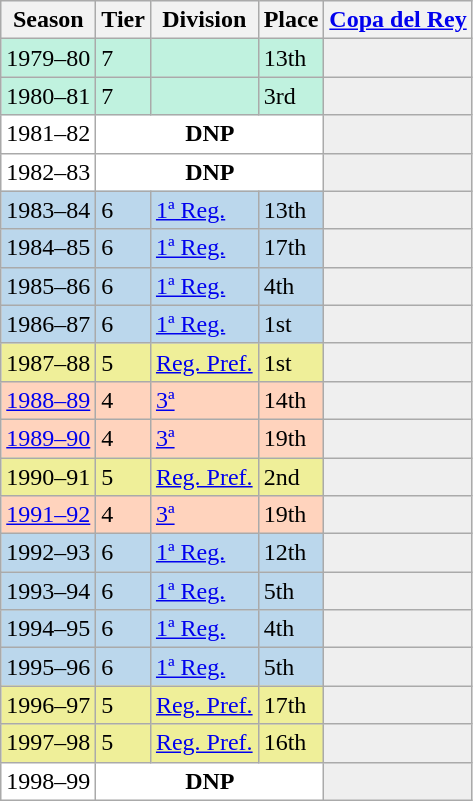<table class="wikitable">
<tr style="background:#f0f6fa;">
<th>Season</th>
<th>Tier</th>
<th>Division</th>
<th>Place</th>
<th><a href='#'>Copa del Rey</a></th>
</tr>
<tr>
<td style="background:#C0F2DF;">1979–80</td>
<td style="background:#C0F2DF;">7</td>
<td style="background:#C0F2DF;"></td>
<td style="background:#C0F2DF;">13th</td>
<th style="background:#efefef;"></th>
</tr>
<tr>
<td style="background:#C0F2DF;">1980–81</td>
<td style="background:#C0F2DF;">7</td>
<td style="background:#C0F2DF;"></td>
<td style="background:#C0F2DF;">3rd</td>
<th style="background:#efefef;"></th>
</tr>
<tr>
<td style="background:#FFFFFF;">1981–82</td>
<th style="background:#FFFFFF;" colspan="3">DNP</th>
<th style="background:#efefef;"></th>
</tr>
<tr>
<td style="background:#FFFFFF;">1982–83</td>
<th style="background:#FFFFFF;" colspan="3">DNP</th>
<th style="background:#efefef;"></th>
</tr>
<tr>
<td style="background:#BBD7EC;">1983–84</td>
<td style="background:#BBD7EC;">6</td>
<td style="background:#BBD7EC;"><a href='#'>1ª Reg.</a></td>
<td style="background:#BBD7EC;">13th</td>
<th style="background:#efefef;"></th>
</tr>
<tr>
<td style="background:#BBD7EC;">1984–85</td>
<td style="background:#BBD7EC;">6</td>
<td style="background:#BBD7EC;"><a href='#'>1ª Reg.</a></td>
<td style="background:#BBD7EC;">17th</td>
<th style="background:#efefef;"></th>
</tr>
<tr>
<td style="background:#BBD7EC;">1985–86</td>
<td style="background:#BBD7EC;">6</td>
<td style="background:#BBD7EC;"><a href='#'>1ª Reg.</a></td>
<td style="background:#BBD7EC;">4th</td>
<th style="background:#efefef;"></th>
</tr>
<tr>
<td style="background:#BBD7EC;">1986–87</td>
<td style="background:#BBD7EC;">6</td>
<td style="background:#BBD7EC;"><a href='#'>1ª Reg.</a></td>
<td style="background:#BBD7EC;">1st</td>
<th style="background:#efefef;"></th>
</tr>
<tr>
<td style="background:#EFEF99;">1987–88</td>
<td style="background:#EFEF99;">5</td>
<td style="background:#EFEF99;"><a href='#'>Reg. Pref.</a></td>
<td style="background:#EFEF99;">1st</td>
<th style="background:#efefef;"></th>
</tr>
<tr>
<td style="background:#FFD3BD;"><a href='#'>1988–89</a></td>
<td style="background:#FFD3BD;">4</td>
<td style="background:#FFD3BD;"><a href='#'>3ª</a></td>
<td style="background:#FFD3BD;">14th</td>
<th style="background:#efefef;"></th>
</tr>
<tr>
<td style="background:#FFD3BD;"><a href='#'>1989–90</a></td>
<td style="background:#FFD3BD;">4</td>
<td style="background:#FFD3BD;"><a href='#'>3ª</a></td>
<td style="background:#FFD3BD;">19th</td>
<th style="background:#efefef;"></th>
</tr>
<tr>
<td style="background:#EFEF99;">1990–91</td>
<td style="background:#EFEF99;">5</td>
<td style="background:#EFEF99;"><a href='#'>Reg. Pref.</a></td>
<td style="background:#EFEF99;">2nd</td>
<th style="background:#efefef;"></th>
</tr>
<tr>
<td style="background:#FFD3BD;"><a href='#'>1991–92</a></td>
<td style="background:#FFD3BD;">4</td>
<td style="background:#FFD3BD;"><a href='#'>3ª</a></td>
<td style="background:#FFD3BD;">19th</td>
<th style="background:#efefef;"></th>
</tr>
<tr>
<td style="background:#BBD7EC;">1992–93</td>
<td style="background:#BBD7EC;">6</td>
<td style="background:#BBD7EC;"><a href='#'>1ª Reg.</a></td>
<td style="background:#BBD7EC;">12th</td>
<th style="background:#efefef;"></th>
</tr>
<tr>
<td style="background:#BBD7EC;">1993–94</td>
<td style="background:#BBD7EC;">6</td>
<td style="background:#BBD7EC;"><a href='#'>1ª Reg.</a></td>
<td style="background:#BBD7EC;">5th</td>
<th style="background:#efefef;"></th>
</tr>
<tr>
<td style="background:#BBD7EC;">1994–95</td>
<td style="background:#BBD7EC;">6</td>
<td style="background:#BBD7EC;"><a href='#'>1ª Reg.</a></td>
<td style="background:#BBD7EC;">4th</td>
<th style="background:#efefef;"></th>
</tr>
<tr>
<td style="background:#BBD7EC;">1995–96</td>
<td style="background:#BBD7EC;">6</td>
<td style="background:#BBD7EC;"><a href='#'>1ª Reg.</a></td>
<td style="background:#BBD7EC;">5th</td>
<th style="background:#efefef;"></th>
</tr>
<tr>
<td style="background:#EFEF99;">1996–97</td>
<td style="background:#EFEF99;">5</td>
<td style="background:#EFEF99;"><a href='#'>Reg. Pref.</a></td>
<td style="background:#EFEF99;">17th</td>
<th style="background:#efefef;"></th>
</tr>
<tr>
<td style="background:#EFEF99;">1997–98</td>
<td style="background:#EFEF99;">5</td>
<td style="background:#EFEF99;"><a href='#'>Reg. Pref.</a></td>
<td style="background:#EFEF99;">16th</td>
<th style="background:#efefef;"></th>
</tr>
<tr>
<td style="background:#FFFFFF;">1998–99</td>
<th style="background:#FFFFFF;" colspan="3">DNP</th>
<th style="background:#efefef;"></th>
</tr>
</table>
